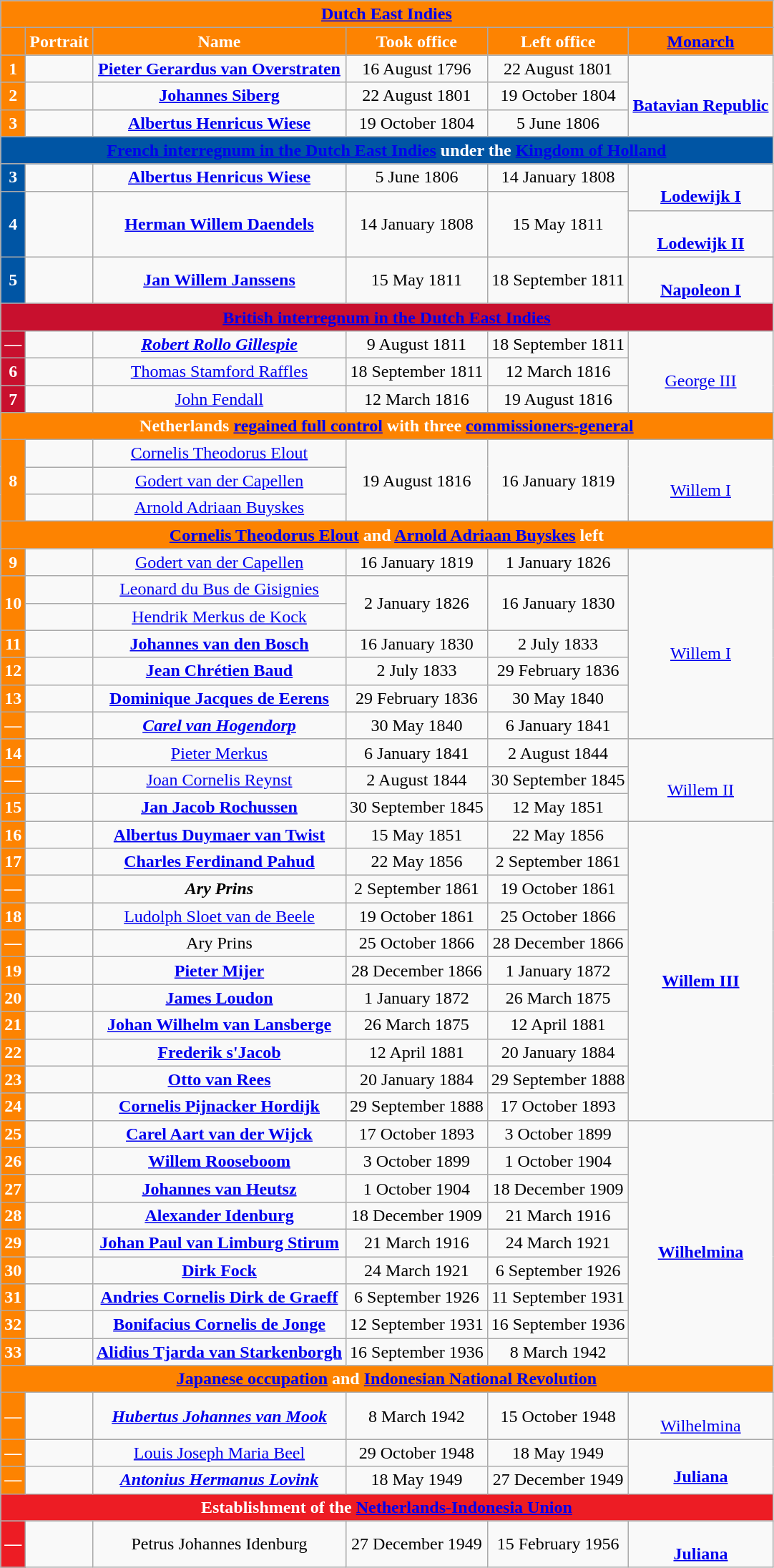<table class="wikitable" style="text-align:center">
<tr>
<th style="background:#FD8301; color:white;" colspan="6"> <a href='#'><span>Dutch East Indies</span></a></th>
</tr>
<tr>
<th style="background:#FD8301; color:white;"></th>
<th style="background:#FD8301; color:white;">Portrait</th>
<th style="background:#FD8301; color:white;">Name</th>
<th style="background:#FD8301; color:white;">Took office</th>
<th style="background:#FD8301; color:white;">Left office</th>
<th style="background:#FD8301; color:white;"><a href='#'><span>Monarch</span></a></th>
</tr>
<tr>
<th style="background:#FD8301; color:white;">1</th>
<td></td>
<td><strong><a href='#'>Pieter Gerardus van Overstraten</a></strong><br></td>
<td>16 August 1796</td>
<td>22 August 1801</td>
<td rowspan="3"><br><strong><a href='#'>Batavian Republic</a></strong></td>
</tr>
<tr>
<th style="background:#FD8301; color:white;">2</th>
<td></td>
<td><strong><a href='#'>Johannes Siberg</a></strong><br></td>
<td>22 August 1801</td>
<td>19 October 1804</td>
</tr>
<tr>
<th style="background:#FD8301; color:white;">3</th>
<td></td>
<td><strong><a href='#'>Albertus Henricus Wiese</a></strong><br></td>
<td>19 October 1804</td>
<td>5 June 1806</td>
</tr>
<tr>
<th style="background:#0055A4; color:#FFFFFF;" colspan="6"><a href='#'><span>French interregnum in the Dutch East Indies</span></a> under the <a href='#'><span>Kingdom of Holland</span></a></th>
</tr>
<tr>
<th style="background:#0055A4; color:#FFFFFF;">3</th>
<td></td>
<td><strong><a href='#'>Albertus Henricus Wiese</a></strong><br></td>
<td>5 June 1806</td>
<td>14 January 1808</td>
<td rowspan="2"><br><strong><a href='#'>Lodewijk I</a></strong></td>
</tr>
<tr>
<th style="background:#0055A4; color:#FFFFFF;" rowspan="2">4</th>
<td rowspan="2"></td>
<td rowspan="2"><strong><a href='#'>Herman Willem Daendels</a></strong><br></td>
<td rowspan="2">14 January 1808</td>
<td rowspan="2">15 May 1811</td>
</tr>
<tr>
<td><br><strong><a href='#'>Lodewijk II</a></strong></td>
</tr>
<tr>
<th style="background:#0055A4; color:#FFFFFF;">5</th>
<td></td>
<td><strong><a href='#'>Jan Willem Janssens</a></strong><br></td>
<td>15 May 1811</td>
<td>18 September 1811</td>
<td><br><strong><a href='#'>Napoleon I</a></strong></td>
</tr>
<tr>
<th style="background:#C8102E; color:#FFFFFF;" colspan="6"><a href='#'><span>British interregnum in the Dutch East Indies</span></a></th>
</tr>
<tr>
<th style="background:#C8102E; color:#FFFFFF;">—</th>
<td></td>
<td><strong><em><a href='#'>Robert Rollo Gillespie</a><strong><br><em></td>
<td>9 August 1811</td>
<td>18 September 1811</td>
<td rowspan="3"><br></strong><a href='#'>George III</a><strong></td>
</tr>
<tr>
<th style="background:#C8102E; color:#FFFFFF;">6</th>
<td></td>
<td></strong><a href='#'>Thomas Stamford Raffles</a><strong><br></td>
<td>18 September 1811</td>
<td>12 March 1816</td>
</tr>
<tr>
<th style="background:#C8102E; color:#FFFFFF;">7</th>
<td></td>
<td></strong><a href='#'>John Fendall</a><strong><br></td>
<td>12 March 1816</td>
<td>19 August 1816</td>
</tr>
<tr>
<th style="background:#FD8301; color:white;" colspan="6">Netherlands <a href='#'><span>regained full control</span></a> with three <a href='#'><span>commissioners-general</span></a></th>
</tr>
<tr>
<th rowspan="3" style="background:#FD8301; color:white;">8</th>
<td></td>
<td></strong><a href='#'>Cornelis Theodorus Elout</a><strong><br></td>
<td rowspan="3">19 August 1816</td>
<td rowspan="3">16 January 1819</td>
<td rowspan="3"><br></strong><a href='#'>Willem I</a><strong></td>
</tr>
<tr>
<td></td>
<td></strong><a href='#'>Godert van der Capellen</a><strong><br></td>
</tr>
<tr>
<td></td>
<td></strong><a href='#'>Arnold Adriaan Buyskes</a><strong><br></td>
</tr>
<tr>
<th style="background:#FD8301; color:white;" colspan="6"><a href='#'><span>Cornelis Theodorus Elout</span></a> and <a href='#'><span>Arnold Adriaan Buyskes</span></a> left</th>
</tr>
<tr>
<th style="background:#FD8301; color:white;">9</th>
<td></td>
<td></strong><a href='#'>Godert van der Capellen</a><strong><br></td>
<td>16 January 1819</td>
<td>1 January 1826</td>
<td rowspan="7"><br></strong><a href='#'>Willem I</a><strong></td>
</tr>
<tr>
<th rowspan="2" style="background:#FD8301; color:white;">10</th>
<td></td>
<td></strong><a href='#'>Leonard du Bus de Gisignies</a><strong><br></td>
<td rowspan="2">2 January 1826</td>
<td rowspan="2">16 January 1830</td>
</tr>
<tr>
<td></td>
<td></em></strong><a href='#'>Hendrik Merkus de Kock</a></strong><br></em></td>
</tr>
<tr>
<th style="background:#FD8301; color:white;">11</th>
<td></td>
<td><strong><a href='#'>Johannes van den Bosch</a></strong><br></td>
<td>16 January 1830</td>
<td>2 July 1833</td>
</tr>
<tr>
<th style="background:#FD8301; color:white;">12</th>
<td></td>
<td><strong><a href='#'>Jean Chrétien Baud</a></strong><br></td>
<td>2 July 1833</td>
<td>29 February 1836</td>
</tr>
<tr>
<th style="background:#FD8301; color:white;">13</th>
<td></td>
<td><strong><a href='#'>Dominique Jacques de Eerens</a></strong><br></td>
<td>29 February 1836</td>
<td>30 May 1840</td>
</tr>
<tr>
<th style="background:#FD8301; color:white;">—</th>
<td></td>
<td><strong><em><a href='#'>Carel van Hogendorp</a><strong><br><em></td>
<td>30 May 1840</td>
<td>6 January 1841</td>
</tr>
<tr>
<th style="background:#FD8301; color:white;">14</th>
<td></td>
<td></strong><a href='#'>Pieter Merkus</a><strong><br></td>
<td>6 January 1841</td>
<td>2 August 1844</td>
<td rowspan="3"><br></strong><a href='#'>Willem II</a><strong></td>
</tr>
<tr>
<th style="background:#FD8301; color:white;">—</th>
<td></td>
<td></em></strong><a href='#'>Joan Cornelis Reynst</a></strong><br></em></td>
<td>2 August 1844</td>
<td>30 September 1845</td>
</tr>
<tr>
<th style="background:#FD8301; color:white;">15</th>
<td></td>
<td><strong><a href='#'>Jan Jacob Rochussen</a></strong><br></td>
<td>30 September 1845</td>
<td>12 May 1851</td>
</tr>
<tr>
<th style="background:#FD8301; color:white;">16</th>
<td></td>
<td><strong><a href='#'>Albertus Duymaer van Twist</a></strong><br></td>
<td>15 May 1851</td>
<td>22 May 1856</td>
<td rowspan="11"><br><strong><a href='#'>Willem III</a></strong></td>
</tr>
<tr>
<th style="background:#FD8301; color:white;">17</th>
<td></td>
<td><strong><a href='#'>Charles Ferdinand Pahud</a></strong><br></td>
<td>22 May 1856</td>
<td>2 September 1861</td>
</tr>
<tr>
<th style="background:#FD8301; color:white;">—</th>
<td></td>
<td><strong><em>Ary Prins<strong><br><em></td>
<td>2 September 1861</td>
<td>19 October 1861</td>
</tr>
<tr>
<th style="background:#FD8301; color:white;">18</th>
<td></td>
<td></strong><a href='#'>Ludolph Sloet van de Beele</a><strong><br></td>
<td>19 October 1861</td>
<td>25 October 1866</td>
</tr>
<tr>
<th style="background:#FD8301; color:white;">—</th>
<td></td>
<td></em></strong>Ary Prins</strong><br></em></td>
<td>25 October 1866</td>
<td>28 December 1866</td>
</tr>
<tr>
<th style="background:#FD8301; color:white;">19</th>
<td></td>
<td><strong><a href='#'>Pieter Mijer</a></strong><br></td>
<td>28 December 1866</td>
<td>1 January 1872</td>
</tr>
<tr>
<th style="background:#FD8301; color:white;">20</th>
<td></td>
<td><strong><a href='#'>James Loudon</a></strong><br></td>
<td>1 January 1872</td>
<td>26 March 1875</td>
</tr>
<tr>
<th style="background:#FD8301; color:white;">21</th>
<td></td>
<td><strong><a href='#'>Johan Wilhelm van Lansberge</a></strong><br></td>
<td>26 March 1875</td>
<td>12 April 1881</td>
</tr>
<tr>
<th style="background:#FD8301; color:white;">22</th>
<td></td>
<td><strong><a href='#'>Frederik s'Jacob</a></strong><br></td>
<td>12 April 1881</td>
<td>20 January 1884</td>
</tr>
<tr>
<th style="background:#FD8301; color:white;">23</th>
<td></td>
<td><strong><a href='#'>Otto van Rees</a></strong><br></td>
<td>20 January 1884</td>
<td>29 September 1888</td>
</tr>
<tr>
<th style="background:#FD8301; color:white;">24</th>
<td></td>
<td><strong><a href='#'>Cornelis Pijnacker Hordijk</a></strong><br></td>
<td>29 September 1888</td>
<td>17 October 1893</td>
</tr>
<tr>
<th style="background:#FD8301; color:white;">25</th>
<td></td>
<td><strong><a href='#'>Carel Aart van der Wijck</a></strong><br></td>
<td>17 October 1893</td>
<td>3 October 1899</td>
<td rowspan="9"><br><strong><a href='#'>Wilhelmina</a></strong></td>
</tr>
<tr>
<th style="background:#FD8301; color:white;">26</th>
<td></td>
<td><strong><a href='#'>Willem Rooseboom</a></strong><br></td>
<td>3 October 1899</td>
<td>1 October 1904</td>
</tr>
<tr>
<th style="background:#FD8301; color:white;">27</th>
<td></td>
<td><strong><a href='#'>Johannes van Heutsz</a></strong><br></td>
<td>1 October 1904</td>
<td>18 December 1909</td>
</tr>
<tr>
<th style="background:#FD8301; color:white;">28</th>
<td></td>
<td><strong><a href='#'>Alexander Idenburg</a></strong><br></td>
<td>18 December 1909</td>
<td>21 March 1916</td>
</tr>
<tr>
<th style="background:#FD8301; color:white;">29</th>
<td></td>
<td><strong><a href='#'>Johan Paul van Limburg Stirum</a></strong><br></td>
<td>21 March 1916</td>
<td>24 March 1921</td>
</tr>
<tr>
<th style="background:#FD8301; color:white;">30</th>
<td></td>
<td><strong><a href='#'>Dirk Fock</a></strong><br></td>
<td>24 March 1921</td>
<td>6 September 1926</td>
</tr>
<tr>
<th style="background:#FD8301; color:white;">31</th>
<td></td>
<td><strong><a href='#'>Andries Cornelis Dirk de Graeff</a></strong><br></td>
<td>6 September 1926</td>
<td>11 September 1931</td>
</tr>
<tr>
<th style="background:#FD8301; color:white;">32</th>
<td></td>
<td><strong><a href='#'>Bonifacius Cornelis de Jonge</a></strong><br></td>
<td>12 September 1931</td>
<td>16 September 1936</td>
</tr>
<tr>
<th style="background:#FD8301; color:white;">33</th>
<td></td>
<td><strong><a href='#'>Alidius Tjarda van Starkenborgh</a></strong><br></td>
<td>16 September 1936</td>
<td>8 March 1942</td>
</tr>
<tr>
<th style="background:#FD8301; color:white;" colspan="6"><a href='#'><span>Japanese occupation</span></a> and <a href='#'><span>Indonesian National Revolution</span></a></th>
</tr>
<tr>
<th style="background:#FD8301; color:white;">—</th>
<td></td>
<td><strong><em><a href='#'>Hubertus Johannes van Mook</a><strong><br><em></td>
<td>8 March 1942</td>
<td>15 October 1948</td>
<td><br></strong><a href='#'>Wilhelmina</a><strong></td>
</tr>
<tr>
<th style="background:#FD8301; color:white;">—</th>
<td></td>
<td></em></strong><a href='#'>Louis Joseph Maria Beel</a></strong><br></em></td>
<td>29 October 1948</td>
<td>18 May 1949</td>
<td rowspan="2"><br><strong><a href='#'>Juliana</a></strong></td>
</tr>
<tr>
<th style="background:#FD8301; color:white;">—</th>
<td></td>
<td><strong><em><a href='#'>Antonius Hermanus Lovink</a><strong><br><em></td>
<td>18 May 1949</td>
<td>27 December 1949</td>
</tr>
<tr>
<th style="background:#ED1C24; color:white;" colspan="6">Establishment of the <a href='#'><span>Netherlands-Indonesia Union</span></a></th>
</tr>
<tr>
<th style="background:#ED1C24; color:white;">—</th>
<td></td>
<td></em></strong>Petrus Johannes Idenburg</strong><br></em></td>
<td>27 December 1949</td>
<td>15 February 1956</td>
<td><br><strong><a href='#'>Juliana</a></strong></td>
</tr>
</table>
